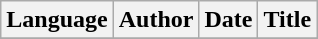<table class="wikitable sortable">
<tr>
<th>Language</th>
<th>Author</th>
<th>Date</th>
<th>Title</th>
</tr>
<tr>
</tr>
</table>
